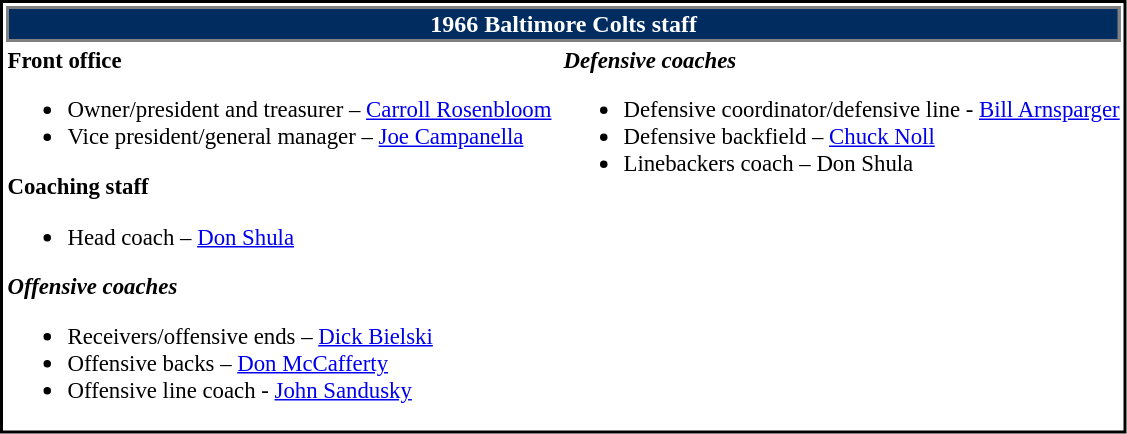<table class="toccolours" style="text-align: left; border: 2px solid black;">
<tr>
<th colspan="7" style="text-align:center;border:2px solid grey; background-color:#002c5f;color:white;">1966 Baltimore Colts staff</th>
</tr>
<tr>
<td style="font-size:95%;" valign="top"><strong>Front office</strong><br><ul><li>Owner/president and treasurer – <a href='#'>Carroll Rosenbloom</a></li><li>Vice president/general manager – <a href='#'>Joe Campanella</a></li></ul><strong>Coaching staff</strong><ul><li>Head coach – <a href='#'>Don Shula</a></li></ul><strong><em>Offensive coaches</em></strong><ul><li>Receivers/offensive ends – <a href='#'>Dick Bielski</a></li><li>Offensive backs – <a href='#'>Don McCafferty</a></li><li>Offensive line coach - <a href='#'>John Sandusky</a></li></ul></td>
<td style="width;25px;"></td>
<td style="font-size:95%" valign= "top"><strong><em>Defensive coaches</em></strong><br><ul><li>Defensive coordinator/defensive line - <a href='#'>Bill Arnsparger</a></li><li>Defensive backfield – <a href='#'>Chuck Noll</a></li><li>Linebackers coach – Don Shula</li></ul></td>
</tr>
</table>
